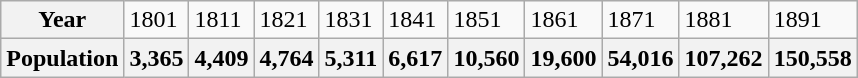<table class="wikitable">
<tr>
<th>Year</th>
<td>1801</td>
<td>1811</td>
<td>1821</td>
<td>1831</td>
<td>1841</td>
<td>1851</td>
<td>1861</td>
<td>1871</td>
<td>1881</td>
<td>1891</td>
</tr>
<tr>
<th>Population</th>
<th>3,365</th>
<th>4,409</th>
<th>4,764</th>
<th>5,311</th>
<th>6,617</th>
<th>10,560</th>
<th>19,600</th>
<th>54,016</th>
<th>107,262</th>
<th>150,558</th>
</tr>
</table>
